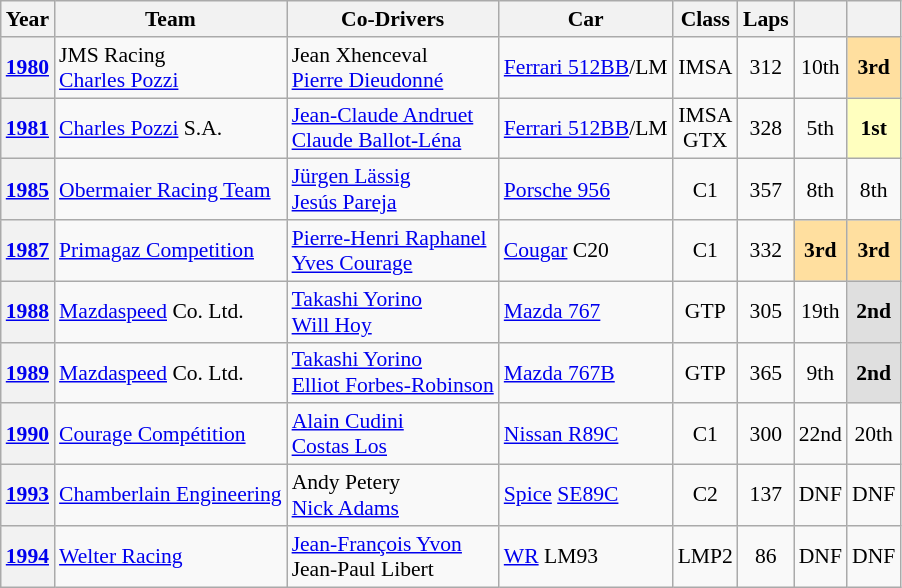<table class="wikitable" style="text-align:center; font-size:90%; text-align:center;">
<tr>
<th>Year</th>
<th>Team</th>
<th>Co-Drivers</th>
<th>Car</th>
<th>Class</th>
<th>Laps</th>
<th></th>
<th></th>
</tr>
<tr>
<th><a href='#'>1980</a></th>
<td align="left"> JMS Racing<br> <a href='#'>Charles Pozzi</a></td>
<td align="left"> Jean Xhenceval<br> <a href='#'>Pierre Dieudonné</a></td>
<td align="left"><a href='#'>Ferrari 512BB</a>/LM</td>
<td>IMSA</td>
<td>312</td>
<td>10th</td>
<td style="background:#FFDF9F;"><strong>3rd</strong></td>
</tr>
<tr>
<th><a href='#'>1981</a></th>
<td align="left"> <a href='#'>Charles Pozzi</a> S.A.</td>
<td align="left"> <a href='#'>Jean-Claude Andruet</a><br> <a href='#'>Claude Ballot-Léna</a></td>
<td align="left"><a href='#'>Ferrari 512BB</a>/LM</td>
<td>IMSA<br>GTX</td>
<td>328</td>
<td>5th</td>
<td style="background:#FFFFBF;"><strong>1st</strong></td>
</tr>
<tr>
<th><a href='#'>1985</a></th>
<td align="left"> <a href='#'>Obermaier Racing Team</a></td>
<td align="left"> <a href='#'>Jürgen Lässig</a><br> <a href='#'>Jesús Pareja</a></td>
<td align="left"><a href='#'>Porsche 956</a></td>
<td>C1</td>
<td>357</td>
<td>8th</td>
<td>8th</td>
</tr>
<tr>
<th><a href='#'>1987</a></th>
<td align="left"> <a href='#'>Primagaz Competition</a></td>
<td align="left"> <a href='#'>Pierre-Henri Raphanel</a><br> <a href='#'>Yves Courage</a></td>
<td align="left"><a href='#'>Cougar</a> C20</td>
<td>C1</td>
<td>332</td>
<td style="background:#FFDF9F;"><strong>3rd</strong></td>
<td style="background:#FFDF9F;"><strong>3rd</strong></td>
</tr>
<tr>
<th><a href='#'>1988</a></th>
<td align="left"> <a href='#'>Mazdaspeed</a> Co. Ltd.</td>
<td align="left"> <a href='#'>Takashi Yorino</a><br> <a href='#'>Will Hoy</a></td>
<td align="left"><a href='#'>Mazda 767</a></td>
<td>GTP</td>
<td>305</td>
<td>19th</td>
<td style="background:#DFDFDF;"><strong>2nd</strong></td>
</tr>
<tr>
<th><a href='#'>1989</a></th>
<td align="left"> <a href='#'>Mazdaspeed</a> Co. Ltd.</td>
<td align="left"> <a href='#'>Takashi Yorino</a><br> <a href='#'>Elliot Forbes-Robinson</a></td>
<td align="left"><a href='#'>Mazda 767B</a></td>
<td>GTP</td>
<td>365</td>
<td>9th</td>
<td style="background:#DFDFDF;"><strong>2nd</strong></td>
</tr>
<tr>
<th><a href='#'>1990</a></th>
<td align="left"> <a href='#'>Courage Compétition</a></td>
<td align="left"> <a href='#'>Alain Cudini</a><br> <a href='#'>Costas Los</a></td>
<td align="left"><a href='#'>Nissan R89C</a></td>
<td>C1</td>
<td>300</td>
<td>22nd</td>
<td>20th</td>
</tr>
<tr>
<th><a href='#'>1993</a></th>
<td align="left"> <a href='#'>Chamberlain Engineering</a></td>
<td align="left"> Andy Petery<br> <a href='#'>Nick Adams</a></td>
<td align="left"><a href='#'>Spice</a> <a href='#'>SE89C</a></td>
<td>C2</td>
<td>137</td>
<td>DNF</td>
<td>DNF</td>
</tr>
<tr>
<th><a href='#'>1994</a></th>
<td align="left"> <a href='#'>Welter Racing</a></td>
<td align="left"> <a href='#'>Jean-François Yvon</a><br> Jean-Paul Libert</td>
<td align="left"><a href='#'>WR</a> LM93</td>
<td>LMP2</td>
<td>86</td>
<td>DNF</td>
<td>DNF</td>
</tr>
</table>
